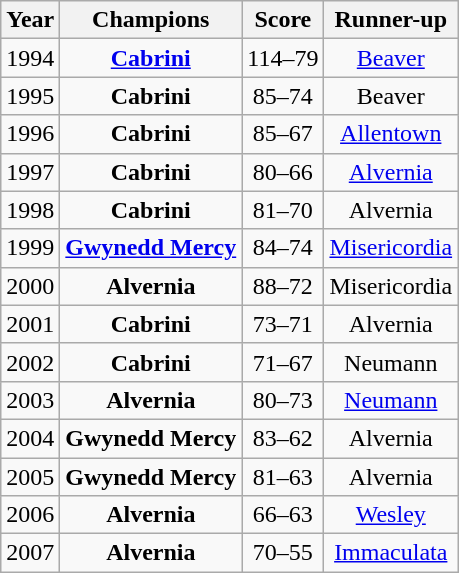<table class="wikitable sortable">
<tr>
<th>Year</th>
<th>Champions</th>
<th>Score</th>
<th>Runner-up</th>
</tr>
<tr align=center>
<td>1994</td>
<td><strong><a href='#'>Cabrini</a></strong></td>
<td>114–79</td>
<td><a href='#'>Beaver</a></td>
</tr>
<tr align=center>
<td>1995</td>
<td><strong>Cabrini</strong></td>
<td>85–74</td>
<td>Beaver</td>
</tr>
<tr align=center>
<td>1996</td>
<td><strong>Cabrini</strong></td>
<td>85–67</td>
<td><a href='#'>Allentown</a></td>
</tr>
<tr align=center>
<td>1997</td>
<td><strong>Cabrini</strong></td>
<td>80–66</td>
<td><a href='#'>Alvernia</a></td>
</tr>
<tr align=center>
<td>1998</td>
<td><strong>Cabrini</strong></td>
<td>81–70</td>
<td>Alvernia</td>
</tr>
<tr align=center>
<td>1999</td>
<td><strong><a href='#'>Gwynedd Mercy</a></strong></td>
<td>84–74</td>
<td><a href='#'>Misericordia</a></td>
</tr>
<tr align=center>
<td>2000</td>
<td><strong>Alvernia</strong></td>
<td>88–72</td>
<td>Misericordia</td>
</tr>
<tr align=center>
<td>2001</td>
<td><strong>Cabrini</strong></td>
<td>73–71</td>
<td>Alvernia</td>
</tr>
<tr align=center>
<td>2002</td>
<td><strong>Cabrini</strong></td>
<td>71–67</td>
<td>Neumann</td>
</tr>
<tr align=center>
<td>2003</td>
<td><strong>Alvernia</strong></td>
<td>80–73</td>
<td><a href='#'>Neumann</a></td>
</tr>
<tr align=center>
<td>2004</td>
<td><strong>Gwynedd Mercy</strong></td>
<td>83–62</td>
<td>Alvernia</td>
</tr>
<tr align=center>
<td>2005</td>
<td><strong>Gwynedd Mercy</strong></td>
<td>81–63</td>
<td>Alvernia</td>
</tr>
<tr align=center>
<td>2006</td>
<td><strong>Alvernia</strong></td>
<td>66–63</td>
<td><a href='#'>Wesley</a></td>
</tr>
<tr align=center>
<td>2007</td>
<td><strong>Alvernia</strong></td>
<td>70–55</td>
<td><a href='#'>Immaculata</a></td>
</tr>
</table>
